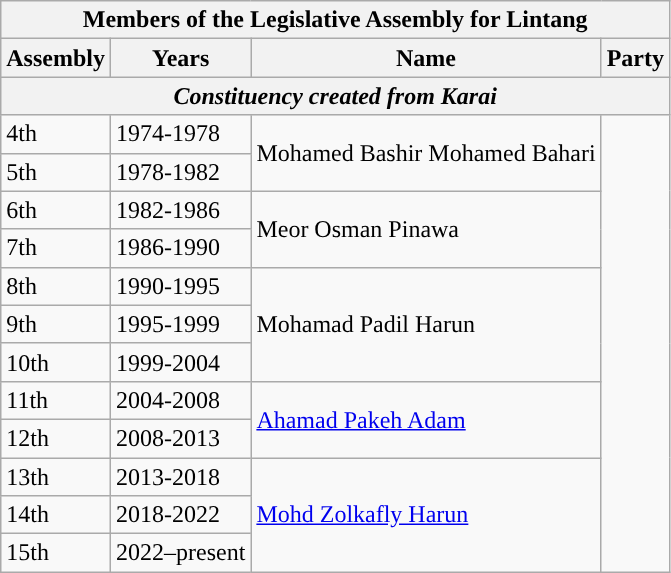<table class="wikitable">
<tr>
<th colspan="4">Members of the Legislative Assembly for Lintang</th>
</tr>
<tr>
<th>Assembly</th>
<th>Years</th>
<th>Name</th>
<th>Party</th>
</tr>
<tr>
<th colspan="4"><em>Constituency created from Karai</em></th>
</tr>
<tr>
<td>4th</td>
<td>1974-1978</td>
<td rowspan="2">Mohamed Bashir Mohamed Bahari</td>
<td rowspan="12"></td>
</tr>
<tr>
<td>5th</td>
<td>1978-1982</td>
</tr>
<tr>
<td>6th</td>
<td>1982-1986</td>
<td rowspan="2">Meor Osman Pinawa</td>
</tr>
<tr>
<td>7th</td>
<td>1986-1990</td>
</tr>
<tr>
<td>8th</td>
<td>1990-1995</td>
<td rowspan="3">Mohamad Padil Harun</td>
</tr>
<tr>
<td>9th</td>
<td>1995-1999</td>
</tr>
<tr>
<td>10th</td>
<td>1999-2004</td>
</tr>
<tr>
<td>11th</td>
<td>2004-2008</td>
<td rowspan="2"><a href='#'>Ahamad Pakeh Adam</a></td>
</tr>
<tr>
<td>12th</td>
<td>2008-2013</td>
</tr>
<tr>
<td>13th</td>
<td>2013-2018</td>
<td rowspan="3"><a href='#'>Mohd Zolkafly Harun</a></td>
</tr>
<tr>
<td>14th</td>
<td>2018-2022</td>
</tr>
<tr>
<td>15th</td>
<td>2022–present</td>
</tr>
</table>
